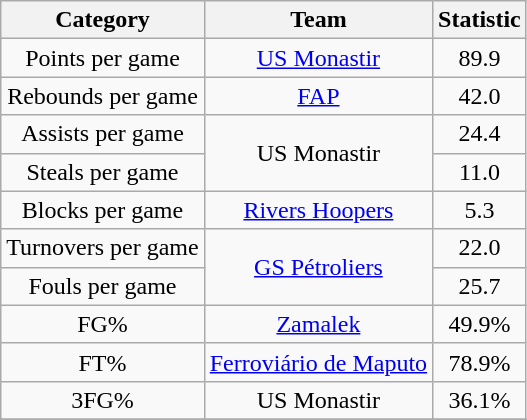<table class="wikitable" style="text-align:center">
<tr>
<th>Category</th>
<th>Team</th>
<th>Statistic</th>
</tr>
<tr>
<td>Points per game</td>
<td><a href='#'>US Monastir</a></td>
<td>89.9</td>
</tr>
<tr>
<td>Rebounds per game</td>
<td><a href='#'>FAP</a></td>
<td>42.0</td>
</tr>
<tr>
<td>Assists per game</td>
<td rowspan=2>US Monastir</td>
<td>24.4</td>
</tr>
<tr>
<td>Steals per game</td>
<td>11.0</td>
</tr>
<tr>
<td>Blocks per game</td>
<td><a href='#'>Rivers Hoopers</a></td>
<td>5.3</td>
</tr>
<tr>
<td>Turnovers per game</td>
<td rowspan=2><a href='#'>GS Pétroliers</a></td>
<td>22.0</td>
</tr>
<tr>
<td>Fouls per game</td>
<td>25.7</td>
</tr>
<tr>
<td>FG%</td>
<td><a href='#'>Zamalek</a></td>
<td>49.9%</td>
</tr>
<tr>
<td>FT%</td>
<td><a href='#'>Ferroviário de Maputo</a></td>
<td>78.9%</td>
</tr>
<tr>
<td>3FG%</td>
<td>US Monastir</td>
<td>36.1%</td>
</tr>
<tr>
</tr>
</table>
